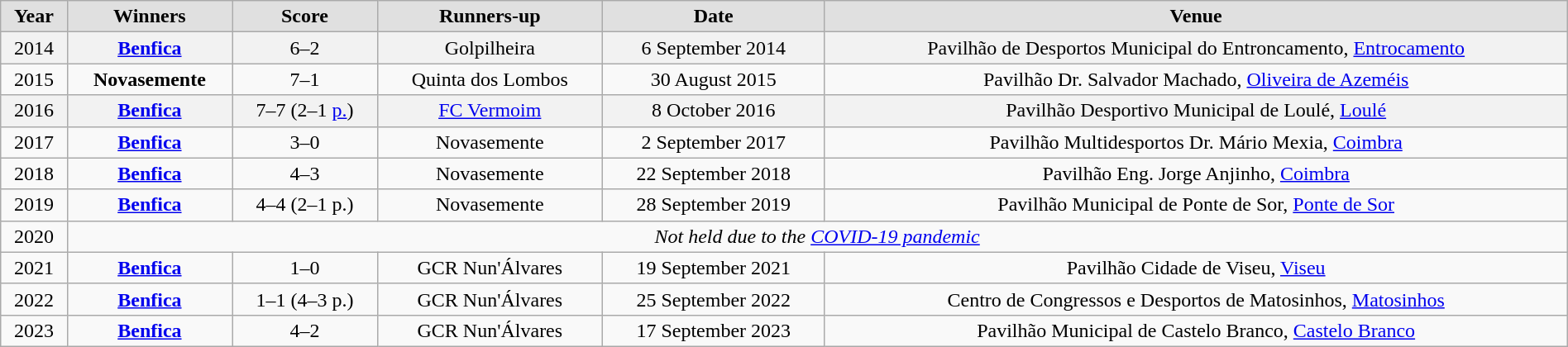<table class="wikitable" width=100%  style="text-align: center">
<tr bgcolor=#e0e0e0>
<td><strong>Year</strong></td>
<td><strong>Winners</strong></td>
<td><strong>Score</strong></td>
<td><strong>Runners-up</strong></td>
<td><strong>Date</strong></td>
<td><strong>Venue</strong></td>
</tr>
<tr bgcolor=#f2f2f2>
<td>2014</td>
<td><strong><a href='#'>Benfica</a></strong></td>
<td>6–2</td>
<td>Golpilheira</td>
<td>6 September 2014</td>
<td>Pavilhão de Desportos Municipal do Entroncamento, <a href='#'>Entrocamento</a></td>
</tr>
<tr>
<td>2015</td>
<td><strong>Novasemente</strong></td>
<td>7–1</td>
<td>Quinta dos Lombos</td>
<td>30 August 2015</td>
<td>Pavilhão Dr. Salvador Machado, <a href='#'>Oliveira de Azeméis</a></td>
</tr>
<tr bgcolor=#f2f2f2>
<td>2016</td>
<td><strong><a href='#'>Benfica</a></strong></td>
<td>7–7 (2–1 <a href='#'>p.</a>)</td>
<td><a href='#'>FC Vermoim</a></td>
<td>8 October 2016</td>
<td>Pavilhão Desportivo Municipal de Loulé, <a href='#'>Loulé</a></td>
</tr>
<tr>
<td>2017</td>
<td><strong><a href='#'>Benfica</a></strong></td>
<td>3–0</td>
<td>Novasemente</td>
<td>2 September 2017</td>
<td>Pavilhão Multidesportos Dr. Mário Mexia, <a href='#'>Coimbra</a></td>
</tr>
<tr>
<td>2018</td>
<td><strong><a href='#'>Benfica</a></strong></td>
<td>4–3</td>
<td>Novasemente</td>
<td>22 September 2018</td>
<td>Pavilhão Eng. Jorge Anjinho, <a href='#'>Coimbra</a></td>
</tr>
<tr>
<td>2019</td>
<td><strong><a href='#'>Benfica</a></strong></td>
<td>4–4 (2–1 p.)</td>
<td>Novasemente</td>
<td>28 September 2019</td>
<td>Pavilhão Municipal de Ponte de Sor, <a href='#'>Ponte de Sor</a></td>
</tr>
<tr>
<td>2020</td>
<td colspan="5"><em>Not held due to the <a href='#'>COVID-19 pandemic</a></em></td>
</tr>
<tr>
<td>2021</td>
<td><strong><a href='#'>Benfica</a></strong></td>
<td>1–0</td>
<td>GCR Nun'Álvares</td>
<td>19 September 2021</td>
<td>Pavilhão Cidade de Viseu, <a href='#'>Viseu</a></td>
</tr>
<tr>
<td>2022</td>
<td><strong><a href='#'>Benfica</a></strong></td>
<td>1–1 (4–3 p.)</td>
<td>GCR Nun'Álvares</td>
<td>25 September 2022</td>
<td>Centro de Congressos e Desportos de Matosinhos, <a href='#'>Matosinhos</a></td>
</tr>
<tr>
<td>2023</td>
<td><strong><a href='#'>Benfica</a></strong></td>
<td>4–2</td>
<td>GCR Nun'Álvares</td>
<td>17 September 2023</td>
<td>Pavilhão Municipal de Castelo Branco, <a href='#'>Castelo Branco</a></td>
</tr>
</table>
